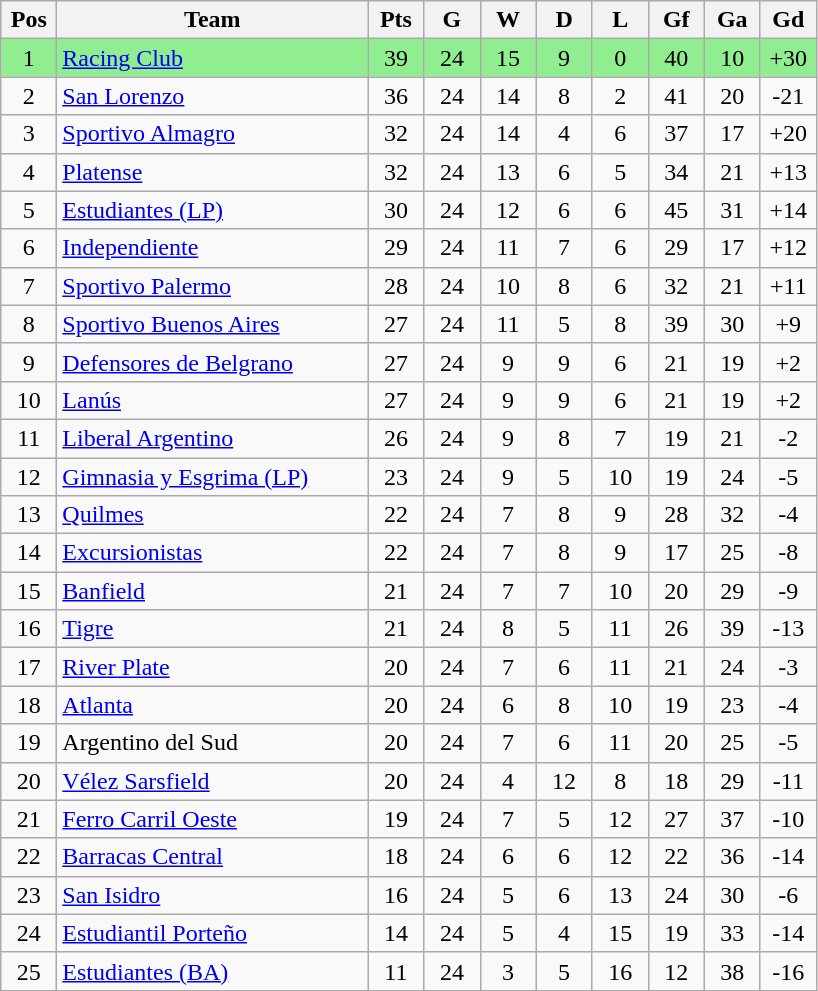<table class="wikitable" style="text-align:center">
<tr>
<th width=30px>Pos</th>
<th width=200px>Team</th>
<th width=30px>Pts</th>
<th width=30px>G</th>
<th width=30px>W</th>
<th width=30px>D</th>
<th width=30px>L</th>
<th width=30px>Gf</th>
<th width=30px>Ga</th>
<th width=30px>Gd</th>
</tr>
<tr bgcolor="lightgreen">
<td>1</td>
<td align="left"><a href='#'>Racing Club</a></td>
<td>39</td>
<td>24</td>
<td>15</td>
<td>9</td>
<td>0</td>
<td>40</td>
<td>10</td>
<td>+30</td>
</tr>
<tr>
<td>2</td>
<td align="left"><a href='#'>San Lorenzo</a></td>
<td>36</td>
<td>24</td>
<td>14</td>
<td>8</td>
<td>2</td>
<td>41</td>
<td>20</td>
<td>-21</td>
</tr>
<tr>
<td>3</td>
<td align="left"><a href='#'>Sportivo Almagro</a></td>
<td>32</td>
<td>24</td>
<td>14</td>
<td>4</td>
<td>6</td>
<td>37</td>
<td>17</td>
<td>+20</td>
</tr>
<tr>
<td>4</td>
<td align="left"><a href='#'>Platense</a></td>
<td>32</td>
<td>24</td>
<td>13</td>
<td>6</td>
<td>5</td>
<td>34</td>
<td>21</td>
<td>+13</td>
</tr>
<tr>
<td>5</td>
<td align="left"><a href='#'>Estudiantes (LP)</a></td>
<td>30</td>
<td>24</td>
<td>12</td>
<td>6</td>
<td>6</td>
<td>45</td>
<td>31</td>
<td>+14</td>
</tr>
<tr>
<td>6</td>
<td align="left"><a href='#'>Independiente</a></td>
<td>29</td>
<td>24</td>
<td>11</td>
<td>7</td>
<td>6</td>
<td>29</td>
<td>17</td>
<td>+12</td>
</tr>
<tr>
<td>7</td>
<td align="left"><a href='#'>Sportivo Palermo</a></td>
<td>28</td>
<td>24</td>
<td>10</td>
<td>8</td>
<td>6</td>
<td>32</td>
<td>21</td>
<td>+11</td>
</tr>
<tr>
<td>8</td>
<td align="left"><a href='#'>Sportivo Buenos Aires</a></td>
<td>27</td>
<td>24</td>
<td>11</td>
<td>5</td>
<td>8</td>
<td>39</td>
<td>30</td>
<td>+9</td>
</tr>
<tr>
<td>9</td>
<td align="left"><a href='#'>Defensores de Belgrano</a></td>
<td>27</td>
<td>24</td>
<td>9</td>
<td>9</td>
<td>6</td>
<td>21</td>
<td>19</td>
<td>+2</td>
</tr>
<tr>
<td>10</td>
<td align="left"><a href='#'>Lanús</a></td>
<td>27</td>
<td>24</td>
<td>9</td>
<td>9</td>
<td>6</td>
<td>21</td>
<td>19</td>
<td>+2</td>
</tr>
<tr>
<td>11</td>
<td align="left"><a href='#'>Liberal Argentino</a></td>
<td>26</td>
<td>24</td>
<td>9</td>
<td>8</td>
<td>7</td>
<td>19</td>
<td>21</td>
<td>-2</td>
</tr>
<tr>
<td>12</td>
<td align="left"><a href='#'>Gimnasia y Esgrima (LP)</a></td>
<td>23</td>
<td>24</td>
<td>9</td>
<td>5</td>
<td>10</td>
<td>19</td>
<td>24</td>
<td>-5</td>
</tr>
<tr>
<td>13</td>
<td align="left"><a href='#'>Quilmes</a></td>
<td>22</td>
<td>24</td>
<td>7</td>
<td>8</td>
<td>9</td>
<td>28</td>
<td>32</td>
<td>-4</td>
</tr>
<tr>
<td>14</td>
<td align="left"><a href='#'>Excursionistas</a></td>
<td>22</td>
<td>24</td>
<td>7</td>
<td>8</td>
<td>9</td>
<td>17</td>
<td>25</td>
<td>-8</td>
</tr>
<tr>
<td>15</td>
<td align="left"><a href='#'>Banfield</a></td>
<td>21</td>
<td>24</td>
<td>7</td>
<td>7</td>
<td>10</td>
<td>20</td>
<td>29</td>
<td>-9</td>
</tr>
<tr>
<td>16</td>
<td align="left"><a href='#'>Tigre</a></td>
<td>21</td>
<td>24</td>
<td>8</td>
<td>5</td>
<td>11</td>
<td>26</td>
<td>39</td>
<td>-13</td>
</tr>
<tr>
<td>17</td>
<td align="left"><a href='#'>River Plate</a></td>
<td>20</td>
<td>24</td>
<td>7</td>
<td>6</td>
<td>11</td>
<td>21</td>
<td>24</td>
<td>-3</td>
</tr>
<tr>
<td>18</td>
<td align="left"><a href='#'>Atlanta</a></td>
<td>20</td>
<td>24</td>
<td>6</td>
<td>8</td>
<td>10</td>
<td>19</td>
<td>23</td>
<td>-4</td>
</tr>
<tr>
<td>19</td>
<td align="left">Argentino del Sud</td>
<td>20</td>
<td>24</td>
<td>7</td>
<td>6</td>
<td>11</td>
<td>20</td>
<td>25</td>
<td>-5</td>
</tr>
<tr>
<td>20</td>
<td align="left"><a href='#'>Vélez Sarsfield</a></td>
<td>20</td>
<td>24</td>
<td>4</td>
<td>12</td>
<td>8</td>
<td>18</td>
<td>29</td>
<td>-11</td>
</tr>
<tr>
<td>21</td>
<td align="left"><a href='#'>Ferro Carril Oeste</a></td>
<td>19</td>
<td>24</td>
<td>7</td>
<td>5</td>
<td>12</td>
<td>27</td>
<td>37</td>
<td>-10</td>
</tr>
<tr>
<td>22</td>
<td align="left"><a href='#'>Barracas Central</a></td>
<td>18</td>
<td>24</td>
<td>6</td>
<td>6</td>
<td>12</td>
<td>22</td>
<td>36</td>
<td>-14</td>
</tr>
<tr>
<td>23</td>
<td align="left"><a href='#'>San Isidro</a></td>
<td>16</td>
<td>24</td>
<td>5</td>
<td>6</td>
<td>13</td>
<td>24</td>
<td>30</td>
<td>-6</td>
</tr>
<tr>
<td>24</td>
<td align="left"><a href='#'>Estudiantil Porteño</a></td>
<td>14</td>
<td>24</td>
<td>5</td>
<td>4</td>
<td>15</td>
<td>19</td>
<td>33</td>
<td>-14</td>
</tr>
<tr>
<td>25</td>
<td align="left"><a href='#'>Estudiantes (BA)</a></td>
<td>11</td>
<td>24</td>
<td>3</td>
<td>5</td>
<td>16</td>
<td>12</td>
<td>38</td>
<td>-16</td>
</tr>
<tr>
</tr>
</table>
